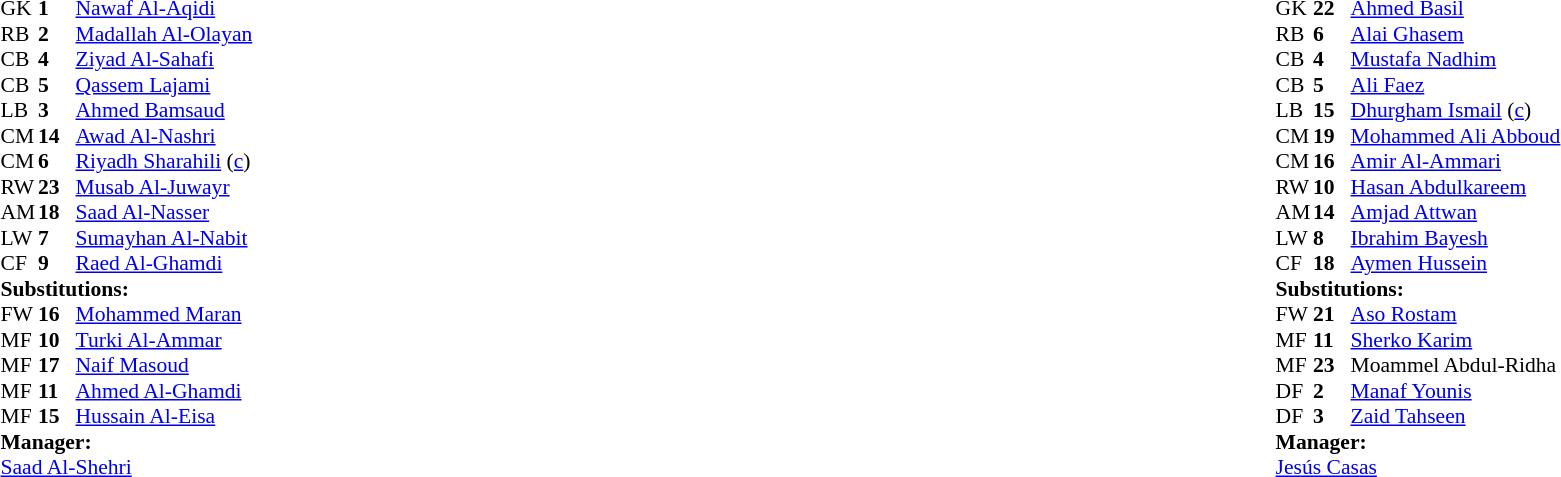<table width="100%">
<tr>
<td valign="top" width="40%"><br><table style="font-size:90%" cellspacing="0" cellpadding="0">
<tr>
<th width=25></th>
<th width=25></th>
</tr>
<tr>
<td>GK</td>
<td><strong>1</strong></td>
<td><a href='#'>Nawaf Al-Aqidi</a></td>
</tr>
<tr>
<td>RB</td>
<td><strong>2</strong></td>
<td><a href='#'>Madallah Al-Olayan</a></td>
</tr>
<tr>
<td>CB</td>
<td><strong>4</strong></td>
<td><a href='#'>Ziyad Al-Sahafi</a></td>
</tr>
<tr>
<td>CB</td>
<td><strong>5</strong></td>
<td><a href='#'>Qassem Lajami</a></td>
</tr>
<tr>
<td>LB</td>
<td><strong>3</strong></td>
<td><a href='#'>Ahmed Bamsaud</a></td>
<td></td>
<td></td>
</tr>
<tr>
<td>CM</td>
<td><strong>14</strong></td>
<td><a href='#'>Awad Al-Nashri</a></td>
<td></td>
<td></td>
</tr>
<tr>
<td>CM</td>
<td><strong>6</strong></td>
<td><a href='#'>Riyadh Sharahili</a> (<a href='#'>c</a>)</td>
</tr>
<tr>
<td>RW</td>
<td><strong>23</strong></td>
<td><a href='#'>Musab Al-Juwayr</a></td>
<td></td>
<td></td>
</tr>
<tr>
<td>AM</td>
<td><strong>18</strong></td>
<td><a href='#'>Saad Al-Nasser</a></td>
<td></td>
<td></td>
</tr>
<tr>
<td>LW</td>
<td><strong>7</strong></td>
<td><a href='#'>Sumayhan Al-Nabit</a></td>
</tr>
<tr>
<td>CF</td>
<td><strong>9</strong></td>
<td><a href='#'>Raed Al-Ghamdi</a></td>
<td></td>
<td></td>
</tr>
<tr>
<td colspan=3><strong>Substitutions:</strong></td>
</tr>
<tr>
<td>FW</td>
<td><strong>16</strong></td>
<td><a href='#'>Mohammed Maran</a></td>
<td></td>
<td></td>
</tr>
<tr>
<td>MF</td>
<td><strong>10</strong></td>
<td><a href='#'>Turki Al-Ammar</a></td>
<td></td>
<td></td>
</tr>
<tr>
<td>MF</td>
<td><strong>17</strong></td>
<td><a href='#'>Naif Masoud</a></td>
<td></td>
<td></td>
</tr>
<tr>
<td>MF</td>
<td><strong>11</strong></td>
<td><a href='#'>Ahmed Al-Ghamdi</a></td>
<td></td>
<td></td>
</tr>
<tr>
<td>MF</td>
<td><strong>15</strong></td>
<td><a href='#'>Hussain Al-Eisa</a></td>
<td></td>
<td></td>
</tr>
<tr>
<td colspan=3><strong>Manager:</strong></td>
</tr>
<tr>
<td colspan=3><a href='#'>Saad Al-Shehri</a></td>
</tr>
</table>
</td>
<td valign="top"></td>
<td valign="top" width="50%"><br><table style="font-size: 90%" cellspacing="0" cellpadding="0" align="center">
<tr>
<th width=25></th>
<th width=25></th>
</tr>
<tr>
<td>GK</td>
<td><strong>22</strong></td>
<td><a href='#'>Ahmed Basil</a></td>
</tr>
<tr>
<td>RB</td>
<td><strong>6</strong></td>
<td><a href='#'>Alai Ghasem</a></td>
</tr>
<tr>
<td>CB</td>
<td><strong>4</strong></td>
<td><a href='#'>Mustafa Nadhim</a></td>
</tr>
<tr>
<td>CB</td>
<td><strong>5</strong></td>
<td><a href='#'>Ali Faez</a></td>
</tr>
<tr>
<td>LB</td>
<td><strong>15</strong></td>
<td><a href='#'>Dhurgham Ismail</a> (<a href='#'>c</a>)</td>
<td></td>
</tr>
<tr>
<td>CM</td>
<td><strong>19</strong></td>
<td><a href='#'>Mohammed Ali Abboud</a></td>
<td></td>
<td></td>
</tr>
<tr>
<td>CM</td>
<td><strong>16</strong></td>
<td><a href='#'>Amir Al-Ammari</a></td>
<td></td>
<td></td>
</tr>
<tr>
<td>RW</td>
<td><strong>10</strong></td>
<td><a href='#'>Hasan Abdulkareem</a></td>
<td></td>
<td></td>
</tr>
<tr>
<td>AM</td>
<td><strong>14</strong></td>
<td><a href='#'>Amjad Attwan</a></td>
<td></td>
<td></td>
</tr>
<tr>
<td>LW</td>
<td><strong>8</strong></td>
<td><a href='#'>Ibrahim Bayesh</a></td>
</tr>
<tr>
<td>CF</td>
<td><strong>18</strong></td>
<td><a href='#'>Aymen Hussein</a></td>
<td></td>
<td></td>
</tr>
<tr>
<td colspan=3><strong>Substitutions:</strong></td>
</tr>
<tr>
<td>FW</td>
<td><strong>21</strong></td>
<td><a href='#'>Aso Rostam</a></td>
<td></td>
<td></td>
</tr>
<tr>
<td>MF</td>
<td><strong>11</strong></td>
<td><a href='#'>Sherko Karim</a></td>
<td></td>
<td></td>
</tr>
<tr>
<td>MF</td>
<td><strong>23</strong></td>
<td>Moammel Abdul-Ridha</td>
<td></td>
<td></td>
</tr>
<tr>
<td>DF</td>
<td><strong>2</strong></td>
<td><a href='#'>Manaf Younis</a></td>
<td></td>
<td></td>
</tr>
<tr>
<td>DF</td>
<td><strong>3</strong></td>
<td><a href='#'>Zaid Tahseen</a></td>
<td></td>
<td></td>
</tr>
<tr>
<td colspan=3><strong>Manager:</strong></td>
</tr>
<tr>
<td colspan=3> <a href='#'>Jesús Casas</a></td>
</tr>
</table>
</td>
</tr>
</table>
